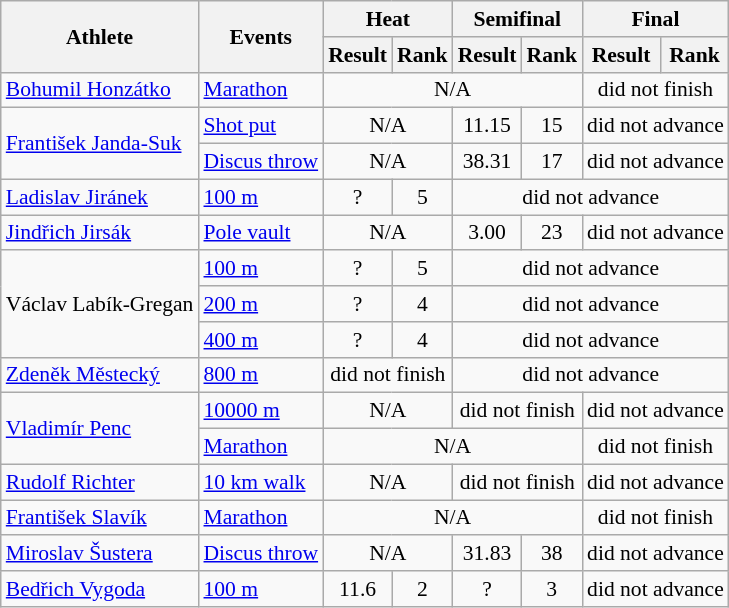<table class=wikitable style="font-size:90%">
<tr>
<th rowspan="2">Athlete</th>
<th rowspan="2">Events</th>
<th colspan="2">Heat</th>
<th colspan="2">Semifinal</th>
<th colspan="2">Final</th>
</tr>
<tr>
<th>Result</th>
<th>Rank</th>
<th>Result</th>
<th>Rank</th>
<th>Result</th>
<th>Rank</th>
</tr>
<tr>
<td><a href='#'>Bohumil Honzátko</a></td>
<td><a href='#'>Marathon</a></td>
<td align=center colspan=4>N/A</td>
<td align=center colspan=2>did not finish</td>
</tr>
<tr>
<td rowspan=2><a href='#'>František Janda-Suk</a></td>
<td><a href='#'>Shot put</a></td>
<td align=center colspan=2>N/A</td>
<td align=center>11.15</td>
<td align=center>15</td>
<td align=center colspan=2>did not advance</td>
</tr>
<tr>
<td><a href='#'>Discus throw</a></td>
<td align=center colspan=2>N/A</td>
<td align=center>38.31</td>
<td align=center>17</td>
<td align=center colspan=2>did not advance</td>
</tr>
<tr>
<td><a href='#'>Ladislav Jiránek</a></td>
<td><a href='#'>100 m</a></td>
<td align=center>?</td>
<td align=center>5</td>
<td align=center colspan=4>did not advance</td>
</tr>
<tr>
<td><a href='#'>Jindřich Jirsák</a></td>
<td><a href='#'>Pole vault</a></td>
<td align=center colspan=2>N/A</td>
<td align=center>3.00</td>
<td align=center>23</td>
<td align=center colspan=2>did not advance</td>
</tr>
<tr>
<td rowspan=3>Václav Labík-Gregan</td>
<td><a href='#'>100 m</a></td>
<td align=center>?</td>
<td align=center>5</td>
<td align=center colspan=4>did not advance</td>
</tr>
<tr>
<td><a href='#'>200 m</a></td>
<td align=center>?</td>
<td align=center>4</td>
<td align=center colspan=4>did not advance</td>
</tr>
<tr>
<td><a href='#'>400 m</a></td>
<td align=center>?</td>
<td align=center>4</td>
<td align=center colspan=4>did not advance</td>
</tr>
<tr>
<td><a href='#'>Zdeněk Městecký</a></td>
<td><a href='#'>800 m</a></td>
<td align=center colspan=2>did not finish</td>
<td align=center colspan=4>did not advance</td>
</tr>
<tr>
<td rowspan=2><a href='#'>Vladimír Penc</a></td>
<td><a href='#'>10000 m</a></td>
<td align=center colspan=2>N/A</td>
<td align=center colspan=2>did not finish</td>
<td align=center colspan=2>did not advance</td>
</tr>
<tr>
<td><a href='#'>Marathon</a></td>
<td align=center colspan=4>N/A</td>
<td align=center colspan=2>did not finish</td>
</tr>
<tr>
<td><a href='#'>Rudolf Richter</a></td>
<td><a href='#'>10 km walk</a></td>
<td align=center colspan=2>N/A</td>
<td align=center colspan=2>did not finish</td>
<td align=center colspan=2>did not advance</td>
</tr>
<tr>
<td><a href='#'>František Slavík</a></td>
<td><a href='#'>Marathon</a></td>
<td align=center colspan=4>N/A</td>
<td align=center colspan=2>did not finish</td>
</tr>
<tr>
<td><a href='#'>Miroslav Šustera</a></td>
<td><a href='#'>Discus throw</a></td>
<td align=center colspan=2>N/A</td>
<td align=center>31.83</td>
<td align=center>38</td>
<td align=center colspan=2>did not advance</td>
</tr>
<tr>
<td><a href='#'>Bedřich Vygoda</a></td>
<td><a href='#'>100 m</a></td>
<td align=center>11.6</td>
<td align=center>2</td>
<td align=center>?</td>
<td align=center>3</td>
<td align=center colspan=2>did not advance</td>
</tr>
</table>
